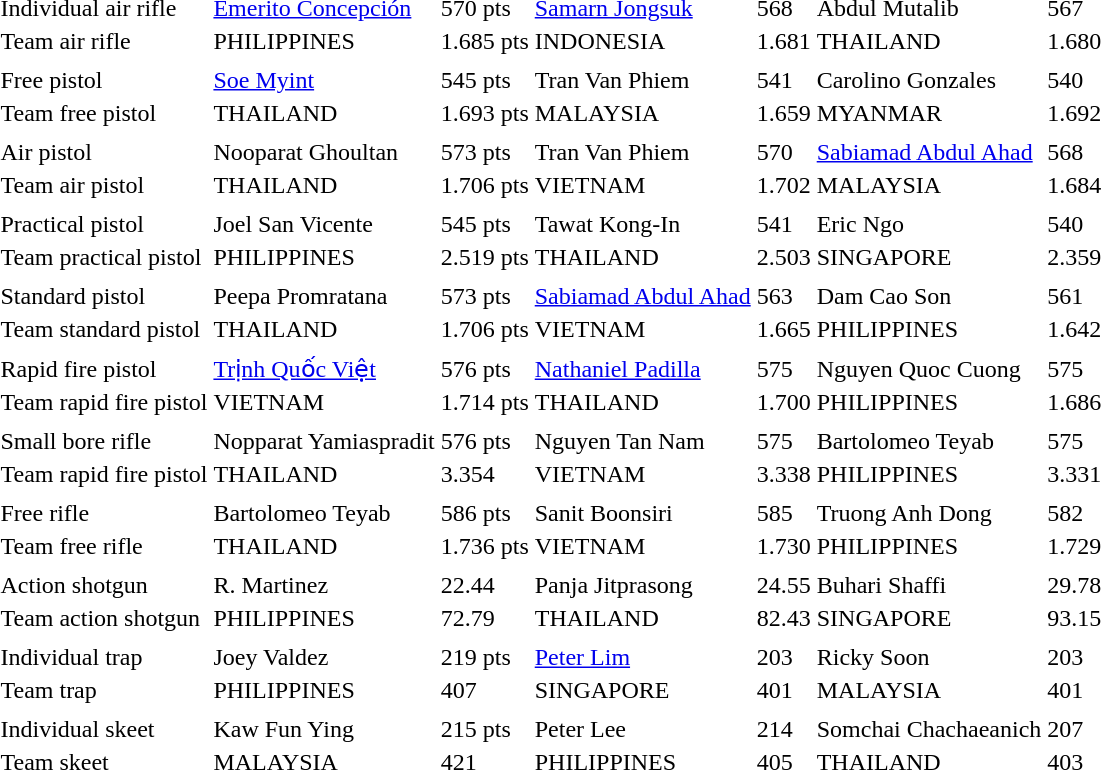<table>
<tr>
<td>Individual air rifle</td>
<td> <a href='#'>Emerito Concepción</a></td>
<td>570 pts</td>
<td> <a href='#'>Samarn Jongsuk</a></td>
<td>568</td>
<td> Abdul Mutalib</td>
<td>567</td>
</tr>
<tr>
<td>Team air rifle</td>
<td> PHILIPPINES</td>
<td>1.685 pts</td>
<td> INDONESIA</td>
<td>1.681</td>
<td> THAILAND</td>
<td>1.680</td>
</tr>
<tr>
<td></td>
<td></td>
<td></td>
</tr>
<tr>
<td>Free pistol</td>
<td> <a href='#'>Soe Myint</a></td>
<td>545 pts</td>
<td> Tran Van Phiem</td>
<td>541</td>
<td> Carolino Gonzales</td>
<td>540</td>
</tr>
<tr>
<td>Team free pistol</td>
<td> THAILAND</td>
<td>1.693 pts</td>
<td> MALAYSIA</td>
<td>1.659</td>
<td> MYANMAR</td>
<td>1.692</td>
</tr>
<tr>
<td></td>
<td></td>
<td></td>
</tr>
<tr>
<td>Air pistol</td>
<td> Nooparat Ghoultan</td>
<td>573 pts</td>
<td> Tran Van Phiem</td>
<td>570</td>
<td> <a href='#'>Sabiamad Abdul Ahad</a></td>
<td>568</td>
</tr>
<tr>
<td>Team air pistol</td>
<td> THAILAND</td>
<td>1.706 pts</td>
<td> VIETNAM</td>
<td>1.702</td>
<td> MALAYSIA</td>
<td>1.684</td>
</tr>
<tr>
<td></td>
<td></td>
<td></td>
</tr>
<tr>
<td>Practical pistol</td>
<td> Joel San Vicente</td>
<td>545 pts</td>
<td> Tawat Kong-In</td>
<td>541</td>
<td> Eric Ngo</td>
<td>540</td>
</tr>
<tr>
<td>Team practical pistol</td>
<td> PHILIPPINES</td>
<td>2.519 pts</td>
<td> THAILAND</td>
<td>2.503</td>
<td> SINGAPORE</td>
<td>2.359</td>
</tr>
<tr>
<td></td>
<td></td>
<td></td>
</tr>
<tr>
<td>Standard pistol</td>
<td> Peepa Promratana</td>
<td>573 pts</td>
<td> <a href='#'>Sabiamad Abdul Ahad</a></td>
<td>563</td>
<td> Dam Cao Son</td>
<td>561</td>
</tr>
<tr>
<td>Team standard pistol</td>
<td> THAILAND</td>
<td>1.706 pts</td>
<td> VIETNAM</td>
<td>1.665</td>
<td> PHILIPPINES</td>
<td>1.642</td>
</tr>
<tr>
<td></td>
<td></td>
<td></td>
</tr>
<tr>
<td>Rapid fire pistol</td>
<td> <a href='#'>Trịnh Quốc Việt</a></td>
<td>576 pts</td>
<td> <a href='#'>Nathaniel Padilla</a></td>
<td>575</td>
<td> Nguyen Quoc Cuong</td>
<td>575</td>
</tr>
<tr>
<td>Team rapid fire pistol</td>
<td> VIETNAM</td>
<td>1.714 pts</td>
<td> THAILAND</td>
<td>1.700</td>
<td> PHILIPPINES</td>
<td>1.686</td>
</tr>
<tr>
<td></td>
<td></td>
<td></td>
</tr>
<tr>
<td>Small bore rifle</td>
<td> Nopparat Yamiaspradit</td>
<td>576 pts</td>
<td> Nguyen Tan Nam</td>
<td>575</td>
<td> Bartolomeo Teyab</td>
<td>575</td>
</tr>
<tr>
<td>Team rapid fire pistol</td>
<td> THAILAND</td>
<td>3.354</td>
<td> VIETNAM</td>
<td>3.338</td>
<td> PHILIPPINES</td>
<td>3.331</td>
</tr>
<tr>
<td></td>
<td></td>
<td></td>
</tr>
<tr>
<td>Free rifle</td>
<td> Bartolomeo Teyab</td>
<td>586 pts</td>
<td> Sanit Boonsiri</td>
<td>585</td>
<td> Truong Anh Dong</td>
<td>582</td>
</tr>
<tr>
<td>Team free rifle</td>
<td> THAILAND</td>
<td>1.736 pts</td>
<td> VIETNAM</td>
<td>1.730</td>
<td> PHILIPPINES</td>
<td>1.729</td>
</tr>
<tr>
<td></td>
<td></td>
<td></td>
</tr>
<tr>
<td>Action shotgun</td>
<td> R. Martinez</td>
<td>22.44</td>
<td> Panja Jitprasong</td>
<td>24.55</td>
<td> Buhari Shaffi</td>
<td>29.78</td>
</tr>
<tr>
<td>Team action shotgun</td>
<td> PHILIPPINES</td>
<td>72.79</td>
<td> THAILAND</td>
<td>82.43</td>
<td> SINGAPORE</td>
<td>93.15</td>
</tr>
<tr>
<td></td>
<td></td>
<td></td>
</tr>
<tr>
<td>Individual trap</td>
<td> Joey Valdez</td>
<td>219 pts</td>
<td> <a href='#'>Peter Lim</a></td>
<td>203</td>
<td> Ricky Soon</td>
<td>203</td>
</tr>
<tr>
<td>Team trap</td>
<td> PHILIPPINES</td>
<td>407</td>
<td> SINGAPORE</td>
<td>401</td>
<td> MALAYSIA</td>
<td>401</td>
</tr>
<tr>
<td></td>
<td></td>
<td></td>
</tr>
<tr>
<td>Individual skeet</td>
<td> Kaw Fun Ying</td>
<td>215 pts</td>
<td> Peter Lee</td>
<td>214</td>
<td> Somchai Chachaeanich</td>
<td>207</td>
</tr>
<tr>
<td>Team skeet</td>
<td> MALAYSIA</td>
<td>421</td>
<td> PHILIPPINES</td>
<td>405</td>
<td> THAILAND</td>
<td>403</td>
</tr>
</table>
